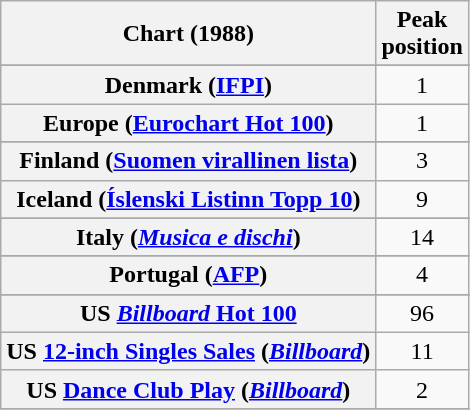<table class="wikitable sortable plainrowheaders" style="text-align:center">
<tr>
<th>Chart (1988)</th>
<th>Peak<br>position</th>
</tr>
<tr>
</tr>
<tr>
</tr>
<tr>
</tr>
<tr>
<th scope="row">Denmark (<a href='#'>IFPI</a>)</th>
<td>1</td>
</tr>
<tr>
<th scope="row">Europe (<a href='#'>Eurochart Hot 100</a>)</th>
<td>1</td>
</tr>
<tr>
</tr>
<tr>
<th scope="row">Finland (<a href='#'>Suomen virallinen lista</a>)</th>
<td>3</td>
</tr>
<tr>
<th scope="row">Iceland (<a href='#'>Íslenski Listinn Topp 10</a>)</th>
<td>9</td>
</tr>
<tr>
</tr>
<tr>
<th scope="row">Italy (<em><a href='#'>Musica e dischi</a></em>)</th>
<td>14</td>
</tr>
<tr>
</tr>
<tr>
</tr>
<tr>
</tr>
<tr>
</tr>
<tr>
<th scope="row">Portugal (<a href='#'>AFP</a>)</th>
<td>4</td>
</tr>
<tr>
</tr>
<tr>
</tr>
<tr>
</tr>
<tr>
<th scope="row">US <a href='#'><em>Billboard</em> Hot 100</a></th>
<td>96</td>
</tr>
<tr>
<th scope="row">US <a href='#'>12-inch Singles Sales</a> (<em><a href='#'>Billboard</a></em>)</th>
<td>11</td>
</tr>
<tr>
<th scope="row">US <a href='#'>Dance Club Play</a> (<em><a href='#'>Billboard</a></em>)</th>
<td>2</td>
</tr>
<tr>
</tr>
</table>
